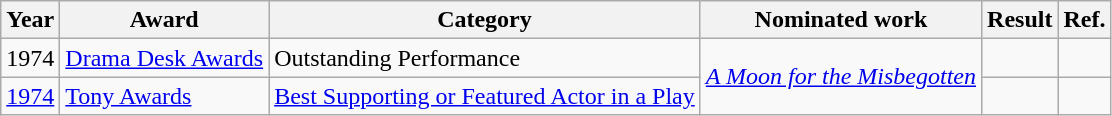<table class="wikitable">
<tr>
<th>Year</th>
<th>Award</th>
<th>Category</th>
<th>Nominated work</th>
<th>Result</th>
<th>Ref.</th>
</tr>
<tr>
<td>1974</td>
<td><a href='#'>Drama Desk Awards</a></td>
<td>Outstanding Performance</td>
<td rowspan="2"><em><a href='#'>A Moon for the Misbegotten</a></em></td>
<td></td>
<td align="center"></td>
</tr>
<tr>
<td><a href='#'>1974</a></td>
<td><a href='#'>Tony Awards</a></td>
<td><a href='#'>Best Supporting or Featured Actor in a Play</a></td>
<td></td>
<td align="center"></td>
</tr>
</table>
